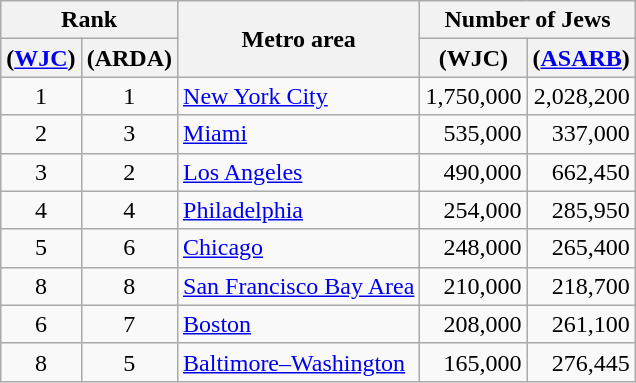<table class="wikitable sortable">
<tr>
<th colspan=2>Rank</th>
<th rowspan=2>Metro area</th>
<th colspan=2>Number of Jews</th>
</tr>
<tr>
<th>(<a href='#'>WJC</a>)</th>
<th>(ARDA)</th>
<th>(WJC)</th>
<th>(<a href='#'>ASARB</a>)</th>
</tr>
<tr>
<td align=center>1</td>
<td align=center>1</td>
<td><a href='#'>New York City</a></td>
<td align=right>1,750,000</td>
<td align=right>2,028,200</td>
</tr>
<tr>
<td align=center>2</td>
<td align=center>3</td>
<td><a href='#'>Miami</a></td>
<td align=right>535,000</td>
<td align=right>337,000</td>
</tr>
<tr>
<td align=center>3</td>
<td align=center>2</td>
<td><a href='#'>Los Angeles</a></td>
<td align=right>490,000</td>
<td align=right>662,450</td>
</tr>
<tr>
<td align=center>4</td>
<td align=center>4</td>
<td><a href='#'>Philadelphia</a></td>
<td align=right>254,000</td>
<td align=right>285,950</td>
</tr>
<tr>
<td align=center>5</td>
<td align=center>6</td>
<td><a href='#'>Chicago</a></td>
<td align=right>248,000</td>
<td align=right>265,400</td>
</tr>
<tr>
<td align=center>8</td>
<td align=center>8</td>
<td><a href='#'>San Francisco Bay Area</a></td>
<td align=right>210,000</td>
<td align=right>218,700</td>
</tr>
<tr>
<td align=center>6</td>
<td align=center>7</td>
<td><a href='#'>Boston</a></td>
<td align=right>208,000</td>
<td align=right>261,100</td>
</tr>
<tr>
<td align=center>8</td>
<td align=center>5</td>
<td><a href='#'>Baltimore–Washington</a></td>
<td align=right>165,000</td>
<td align=right>276,445</td>
</tr>
</table>
